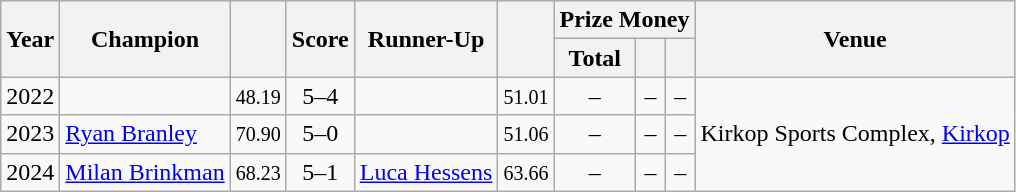<table class="wikitable sortable">
<tr>
<th rowspan=2>Year</th>
<th rowspan=2>Champion</th>
<th rowspan=2></th>
<th rowspan=2>Score</th>
<th rowspan=2>Runner-Up</th>
<th rowspan=2></th>
<th colspan=3>Prize Money</th>
<th rowspan=2>Venue</th>
</tr>
<tr>
<th>Total</th>
<th></th>
<th></th>
</tr>
<tr>
<td>2022</td>
<td></td>
<td align=center><small><span>48.19</span></small></td>
<td align=center>5–4</td>
<td></td>
<td align=center><small><span>51.01</span></small></td>
<td align=center>–</td>
<td align=center>–</td>
<td align=center>–</td>
<td rowspan=3>Kirkop Sports Complex, <a href='#'>Kirkop</a></td>
</tr>
<tr>
<td>2023</td>
<td> <a href='#'>Ryan Branley</a></td>
<td align=center><small><span>70.90</span></small></td>
<td align=center>5–0</td>
<td></td>
<td align=center><small><span>51.06</span></small></td>
<td align=center>–</td>
<td align=center>–</td>
<td align=center>–</td>
</tr>
<tr>
<td>2024</td>
<td> <a href='#'>Milan Brinkman</a></td>
<td align=center><small><span>68.23</span></small></td>
<td align=center>5–1</td>
<td> <a href='#'>Luca Hessens</a></td>
<td align=center><small><span>63.66</span></small></td>
<td align=center>–</td>
<td align=center>–</td>
<td align=center>–</td>
</tr>
</table>
